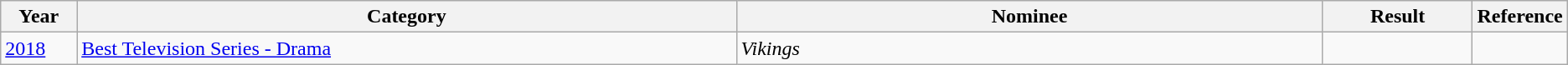<table class="wikitable">
<tr>
<th width=5%>Year</th>
<th width=45%>Category</th>
<th width=40%>Nominee</th>
<th width=10%>Result</th>
<th width=5%>Reference</th>
</tr>
<tr>
<td><a href='#'>2018</a></td>
<td><a href='#'>Best Television Series - Drama</a></td>
<td><em>Vikings</em></td>
<td></td>
<td></td>
</tr>
</table>
